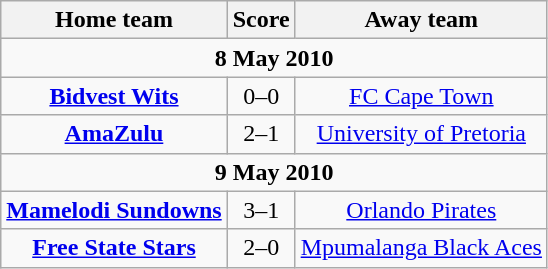<table class="wikitable" style="text-align:center">
<tr>
<th>Home team</th>
<th>Score</th>
<th>Away team</th>
</tr>
<tr>
<td colspan="3" align="center"><strong>8 May 2010</strong></td>
</tr>
<tr>
<td><a href='#'><strong>Bidvest Wits</strong></a></td>
<td>0–0 <br></td>
<td><a href='#'>FC Cape Town</a></td>
</tr>
<tr>
<td><a href='#'><strong>AmaZulu</strong></a></td>
<td>2–1</td>
<td><a href='#'>University of Pretoria</a></td>
</tr>
<tr>
<td colspan="3" align="center"><strong>9 May 2010</strong></td>
</tr>
<tr>
<td><a href='#'><strong>Mamelodi Sundowns</strong></a></td>
<td>3–1 </td>
<td><a href='#'>Orlando Pirates</a></td>
</tr>
<tr>
<td><strong><a href='#'>Free State Stars</a></strong></td>
<td>2–0</td>
<td><a href='#'>Mpumalanga Black Aces</a></td>
</tr>
</table>
